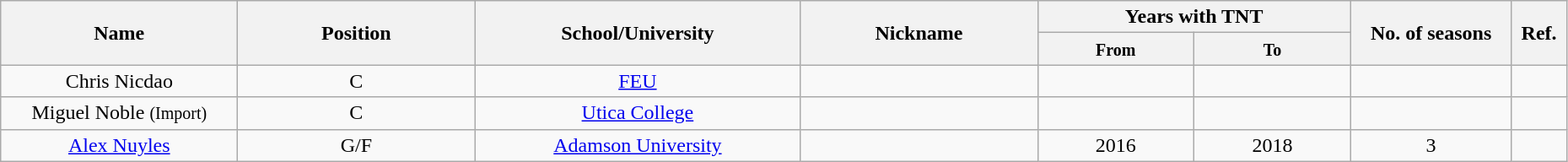<table class="wikitable sortable" style="text-align:center" width="98%">
<tr>
<th style="width:180px;" rowspan="2">Name</th>
<th style="width:180px;" rowspan="2">Position</th>
<th style="width:250px;" rowspan="2">School/University</th>
<th style="width:180px;" rowspan="2">Nickname</th>
<th style="width:180px; text-align:center;" colspan="2">Years with TNT</th>
<th rowspan="2">No. of seasons</th>
<th rowspan="2"; class=unsortable>Ref.</th>
</tr>
<tr>
<th style="width:10%; text-align:center;"><small>From</small></th>
<th style="width:10%; text-align:center;"><small>To</small></th>
</tr>
<tr>
<td>Chris Nicdao</td>
<td align=center>C</td>
<td><a href='#'>FEU</a></td>
<td align=center></td>
<td align=center></td>
<td></td>
<td></td>
<td></td>
</tr>
<tr>
<td>Miguel Noble <small>(Import)</small></td>
<td align=center>C</td>
<td><a href='#'>Utica College</a></td>
<td align=center></td>
<td align=center></td>
<td></td>
<td></td>
<td></td>
</tr>
<tr>
<td><a href='#'>Alex Nuyles</a></td>
<td align=center>G/F</td>
<td><a href='#'>Adamson University</a></td>
<td align=center></td>
<td align=center>2016</td>
<td>2018</td>
<td>3</td>
<td></td>
</tr>
</table>
